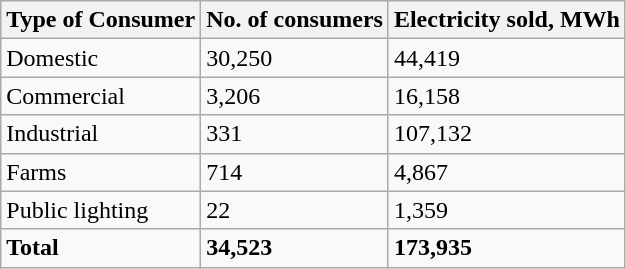<table class="wikitable">
<tr>
<th>Type  of Consumer</th>
<th>No.  of consumers</th>
<th>Electricity  sold, MWh</th>
</tr>
<tr>
<td>Domestic</td>
<td>30,250</td>
<td>44,419</td>
</tr>
<tr>
<td>Commercial</td>
<td>3,206</td>
<td>16,158</td>
</tr>
<tr>
<td>Industrial</td>
<td>331</td>
<td>107,132</td>
</tr>
<tr>
<td>Farms</td>
<td>714</td>
<td>4,867</td>
</tr>
<tr>
<td>Public  lighting</td>
<td>22</td>
<td>1,359</td>
</tr>
<tr>
<td><strong>Total</strong></td>
<td><strong>34,523</strong></td>
<td><strong>173,935</strong></td>
</tr>
</table>
